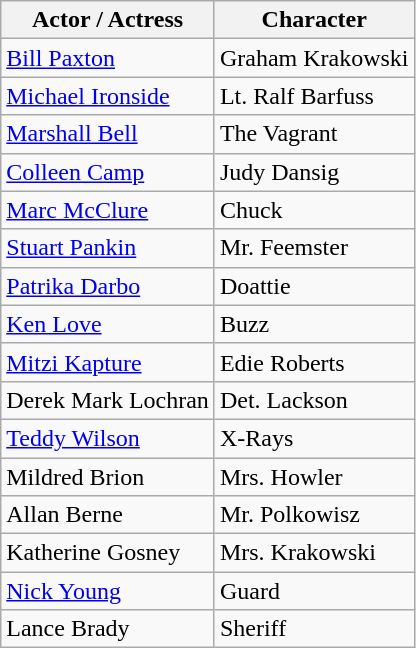<table class="wikitable">
<tr>
<th>Actor / Actress</th>
<th>Character</th>
</tr>
<tr>
<td><a href='#'>Bill Paxton</a></td>
<td>Graham Krakowski</td>
</tr>
<tr>
<td><a href='#'>Michael Ironside</a></td>
<td>Lt. Ralf Barfuss</td>
</tr>
<tr>
<td><a href='#'>Marshall Bell</a></td>
<td>The Vagrant</td>
</tr>
<tr>
<td><a href='#'>Colleen Camp</a></td>
<td>Judy Dansig</td>
</tr>
<tr>
<td><a href='#'>Marc McClure</a></td>
<td>Chuck</td>
</tr>
<tr>
<td><a href='#'>Stuart Pankin</a></td>
<td>Mr. Feemster</td>
</tr>
<tr>
<td><a href='#'>Patrika Darbo</a></td>
<td>Doattie</td>
</tr>
<tr>
<td><a href='#'>Ken Love</a></td>
<td>Buzz</td>
</tr>
<tr>
<td><a href='#'>Mitzi Kapture</a></td>
<td>Edie Roberts</td>
</tr>
<tr>
<td>Derek Mark Lochran</td>
<td>Det. Lackson</td>
</tr>
<tr>
<td><a href='#'>Teddy Wilson</a></td>
<td>X-Rays</td>
</tr>
<tr>
<td>Mildred Brion</td>
<td>Mrs. Howler</td>
</tr>
<tr>
<td>Allan Berne</td>
<td>Mr. Polkowisz</td>
</tr>
<tr>
<td>Katherine Gosney</td>
<td>Mrs. Krakowski</td>
</tr>
<tr>
<td><a href='#'>Nick Young</a></td>
<td>Guard</td>
</tr>
<tr>
<td>Lance Brady</td>
<td>Sheriff</td>
</tr>
</table>
